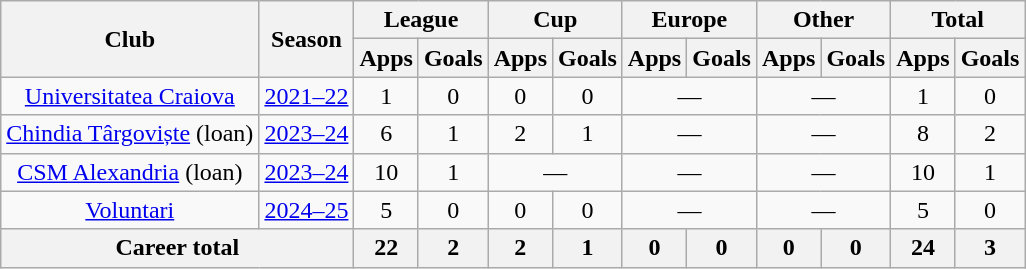<table class="wikitable" style="text-align:center">
<tr>
<th rowspan="2">Club</th>
<th rowspan="2">Season</th>
<th colspan="2">League</th>
<th colspan="2">Cup</th>
<th colspan="2">Europe</th>
<th colspan="2">Other</th>
<th colspan="2">Total</th>
</tr>
<tr>
<th>Apps</th>
<th>Goals</th>
<th>Apps</th>
<th>Goals</th>
<th>Apps</th>
<th>Goals</th>
<th>Apps</th>
<th>Goals</th>
<th>Apps</th>
<th>Goals</th>
</tr>
<tr>
<td rowspan="1"><a href='#'>Universitatea Craiova</a></td>
<td><a href='#'>2021–22</a></td>
<td>1</td>
<td>0</td>
<td>0</td>
<td>0</td>
<td colspan="2">—</td>
<td colspan="2">—</td>
<td>1</td>
<td>0</td>
</tr>
<tr>
<td rowspan="1"><a href='#'>Chindia Târgoviște</a> (loan)</td>
<td><a href='#'>2023–24</a></td>
<td>6</td>
<td>1</td>
<td>2</td>
<td>1</td>
<td colspan="2">—</td>
<td colspan="2">—</td>
<td>8</td>
<td>2</td>
</tr>
<tr>
<td rowspan="1"><a href='#'>CSM Alexandria</a> (loan)</td>
<td><a href='#'>2023–24</a></td>
<td>10</td>
<td>1</td>
<td colspan="2">—</td>
<td colspan="2">—</td>
<td colspan="2">—</td>
<td>10</td>
<td>1</td>
</tr>
<tr>
<td rowspan="1"><a href='#'>Voluntari</a></td>
<td><a href='#'>2024–25</a></td>
<td>5</td>
<td>0</td>
<td>0</td>
<td>0</td>
<td colspan="2">—</td>
<td colspan="2">—</td>
<td>5</td>
<td>0</td>
</tr>
<tr>
<th colspan="2">Career total</th>
<th>22</th>
<th>2</th>
<th>2</th>
<th>1</th>
<th>0</th>
<th>0</th>
<th>0</th>
<th>0</th>
<th>24</th>
<th>3</th>
</tr>
</table>
